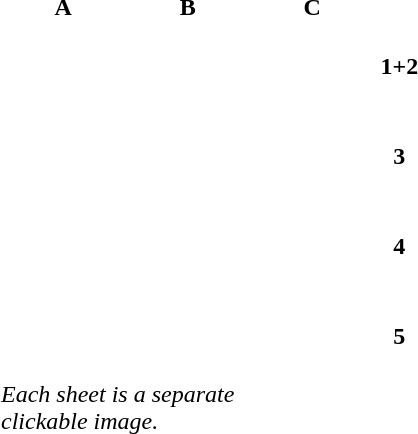<table border="0" cellpadding="0" cellspacing="0">
<tr>
<th>A</th>
<th>B</th>
<th>C</th>
</tr>
<tr>
</tr>
<tr style="height: 60px;">
<th style="width: 83px;"></th>
<th style="width: 83px;"></th>
<th style="width: 83px;"></th>
<th> 1+2</th>
</tr>
<tr style="height: 60px;">
<td></td>
<td colspan="2"></td>
<th> 3</th>
</tr>
<tr style="height: 60px;">
<td></td>
<td></td>
<td></td>
<th> 4</th>
</tr>
<tr style="height: 60px;">
<td></td>
<td></td>
<td></td>
<th> 5</th>
</tr>
<tr>
<td colspan="2"><em>Each sheet is a separate clickable image.</em></td>
</tr>
</table>
